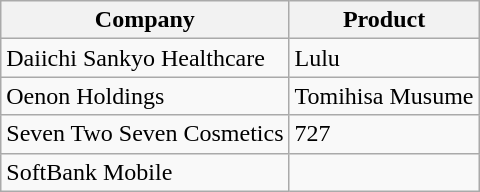<table class="wikitable">
<tr>
<th>Company</th>
<th>Product</th>
</tr>
<tr>
<td>Daiichi Sankyo Healthcare</td>
<td>Lulu</td>
</tr>
<tr>
<td>Oenon Holdings</td>
<td>Tomihisa Musume</td>
</tr>
<tr>
<td>Seven Two Seven Cosmetics</td>
<td>727</td>
</tr>
<tr>
<td>SoftBank Mobile</td>
<td></td>
</tr>
</table>
